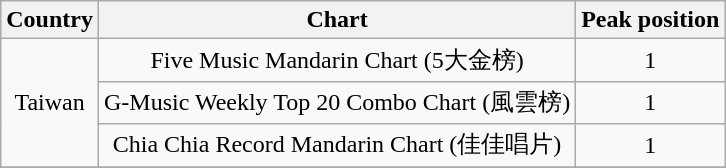<table class="wikitable" style="text-align:center;">
<tr>
<th>Country</th>
<th>Chart</th>
<th>Peak position</th>
</tr>
<tr>
<td rowspan="3">Taiwan</td>
<td>Five Music Mandarin Chart (5大金榜)</td>
<td style="text-align:center;">1</td>
</tr>
<tr>
<td>G-Music Weekly Top 20 Combo Chart (風雲榜)</td>
<td style="text-align:center;">1</td>
</tr>
<tr>
<td>Chia Chia Record Mandarin Chart (佳佳唱片)</td>
<td style="text-align:center;">1</td>
</tr>
<tr>
</tr>
</table>
